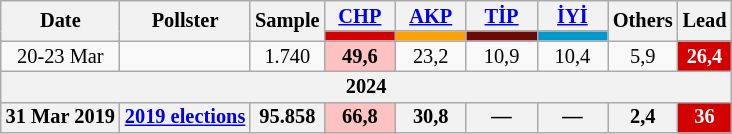<table class="wikitable mw-collapsible" style="text-align:center; font-size:85%; line-height:14px;">
<tr>
<th rowspan="2">Date</th>
<th rowspan="2">Pollster</th>
<th rowspan="2">Sample</th>
<th style="width:3em;"><a href='#'>CHP</a></th>
<th style="width:3em;"><a href='#'>AKP</a></th>
<th style="width:3em;"><a href='#'>TİP</a></th>
<th style="width:3em;"><a href='#'>İYİ</a></th>
<th rowspan="2">Others</th>
<th rowspan="2">Lead</th>
</tr>
<tr>
<th style="background:#d40000;"></th>
<th style="background:#fda000;"></th>
<th style="background:#6C0909;"></th>
<th style="background:#0099cc;"></th>
</tr>
<tr>
<td>20-23 Mar</td>
<td></td>
<td>1.740</td>
<td style="background:#FFC2C2"><strong>49,6</strong></td>
<td>23,2</td>
<td>10,9</td>
<td>10,4</td>
<td>5,9</td>
<th style="background:#d40000; color:white;">26,4</th>
</tr>
<tr>
<th colspan="9">2024</th>
</tr>
<tr>
<th>31 Mar 2019</th>
<th><a href='#'>2019 elections</a></th>
<th>95.858</th>
<th style="background:#FFC2C2">66,8</th>
<th>30,8</th>
<th>—</th>
<th>—</th>
<th>2,4</th>
<th style="background:#d40000; color:white;">36</th>
</tr>
</table>
